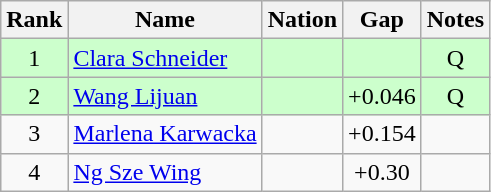<table class="wikitable sortable" style="text-align:center">
<tr>
<th>Rank</th>
<th>Name</th>
<th>Nation</th>
<th>Gap</th>
<th>Notes</th>
</tr>
<tr bgcolor=ccffcc>
<td>1</td>
<td align=left><a href='#'>Clara Schneider</a></td>
<td align=left></td>
<td></td>
<td>Q</td>
</tr>
<tr bgcolor=ccffcc>
<td>2</td>
<td align=left><a href='#'>Wang Lijuan</a></td>
<td align=left></td>
<td>+0.046</td>
<td>Q</td>
</tr>
<tr>
<td>3</td>
<td align=left><a href='#'>Marlena Karwacka</a></td>
<td align=left></td>
<td>+0.154</td>
<td></td>
</tr>
<tr>
<td>4</td>
<td align=left><a href='#'>Ng Sze Wing</a></td>
<td align=left></td>
<td>+0.30</td>
<td></td>
</tr>
</table>
